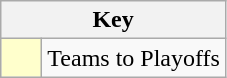<table class="wikitable" style="text-align: center;">
<tr>
<th colspan=2>Key</th>
</tr>
<tr>
<td style="background:#ffc; width:20px;"></td>
<td align=left>Teams to Playoffs</td>
</tr>
</table>
